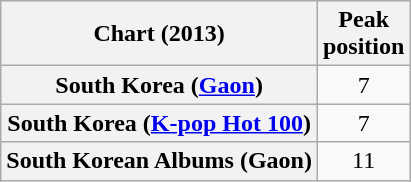<table class="wikitable plainrowheaders sortable">
<tr>
<th>Chart (2013)</th>
<th>Peak<br>position</th>
</tr>
<tr>
<th scope="row">South Korea (<a href='#'>Gaon</a>)</th>
<td align="center">7</td>
</tr>
<tr>
<th scope="row">South Korea (<a href='#'>K-pop Hot 100</a>)</th>
<td align="center">7</td>
</tr>
<tr>
<th scope="row">South Korean Albums (Gaon)</th>
<td align=center>11</td>
</tr>
</table>
